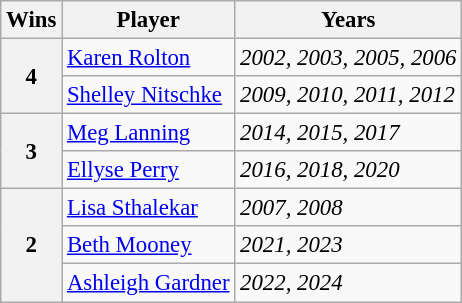<table class="wikitable" style="font-size: 95%;">
<tr>
<th><strong>Wins</strong></th>
<th><strong>Player</strong></th>
<th><strong>Years</strong></th>
</tr>
<tr>
<th rowspan="2">4</th>
<td><a href='#'>Karen Rolton</a></td>
<td><em>2002, 2003, 2005, 2006</em></td>
</tr>
<tr>
<td><a href='#'>Shelley Nitschke</a></td>
<td><em>2009, 2010, 2011, 2012</em></td>
</tr>
<tr>
<th rowspan="2">3</th>
<td><a href='#'>Meg Lanning</a></td>
<td><em>2014, 2015, 2017</em></td>
</tr>
<tr>
<td><a href='#'>Ellyse Perry</a></td>
<td><em>2016, 2018, 2020</em></td>
</tr>
<tr>
<th rowspan="3">2</th>
<td><a href='#'>Lisa Sthalekar</a></td>
<td><em>2007, 2008</em></td>
</tr>
<tr>
<td><a href='#'>Beth Mooney</a></td>
<td><em>2021, 2023</em></td>
</tr>
<tr>
<td><a href='#'>Ashleigh Gardner</a></td>
<td><em>2022, 2024</em></td>
</tr>
</table>
